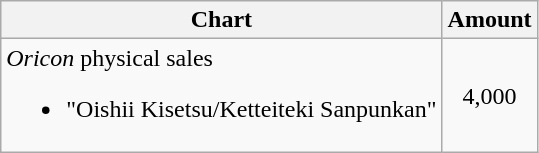<table class="wikitable">
<tr>
<th>Chart</th>
<th>Amount</th>
</tr>
<tr>
<td><em>Oricon</em> physical sales<br><ul><li>"Oishii Kisetsu/Ketteiteki Sanpunkan"</li></ul></td>
<td align="center">4,000</td>
</tr>
</table>
